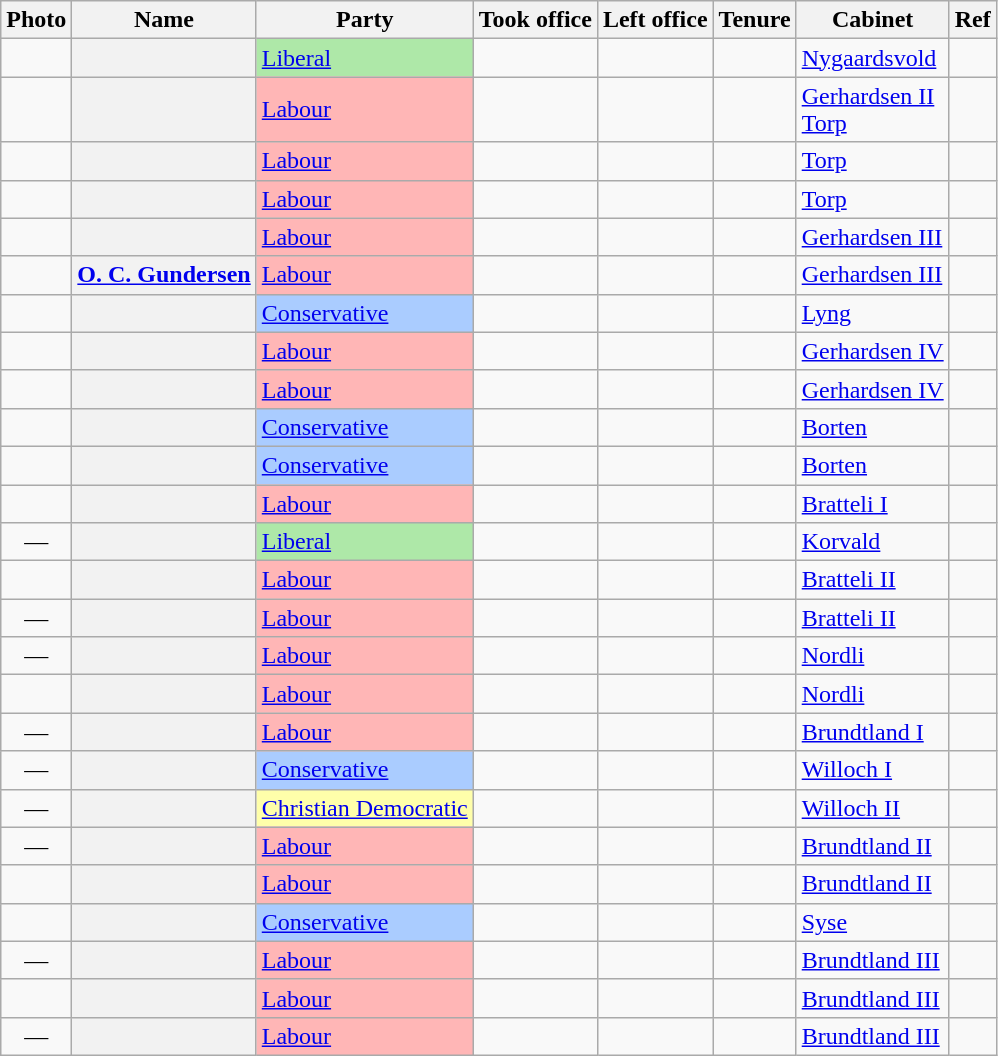<table class="wikitable plainrowheaders sortable">
<tr>
<th scope=col class=unsortable>Photo</th>
<th scope=col>Name</th>
<th scope=col>Party</th>
<th scope=col>Took office</th>
<th scope=col>Left office</th>
<th scope=col>Tenure</th>
<th scope=col>Cabinet</th>
<th scope=col class=unsortable>Ref</th>
</tr>
<tr>
<td align=center></td>
<th scope=row></th>
<td style="background:#AEE8A8"><a href='#'>Liberal</a></td>
<td></td>
<td></td>
<td></td>
<td><a href='#'>Nygaardsvold</a></td>
<td align=center></td>
</tr>
<tr>
<td align=center></td>
<th scope=row></th>
<td style="background:#FFB6B6"><a href='#'>Labour</a></td>
<td></td>
<td></td>
<td></td>
<td><a href='#'>Gerhardsen II</a><br><a href='#'>Torp</a></td>
<td align=center></td>
</tr>
<tr>
<td align=center></td>
<th scope=row></th>
<td style="background:#FFB6B6"><a href='#'>Labour</a></td>
<td></td>
<td></td>
<td></td>
<td><a href='#'>Torp</a></td>
<td align=center></td>
</tr>
<tr>
<td align=center></td>
<th scope=row></th>
<td style="background:#FFB6B6"><a href='#'>Labour</a></td>
<td></td>
<td></td>
<td></td>
<td><a href='#'>Torp</a></td>
<td align=center></td>
</tr>
<tr>
<td align=center></td>
<th scope=row></th>
<td style="background:#FFB6B6"><a href='#'>Labour</a></td>
<td></td>
<td></td>
<td></td>
<td><a href='#'>Gerhardsen III</a></td>
<td align=center></td>
</tr>
<tr>
<td align=center></td>
<th scope=row><a href='#'>O. C. Gundersen</a></th>
<td style="background:#FFB6B6"><a href='#'>Labour</a></td>
<td></td>
<td></td>
<td></td>
<td><a href='#'>Gerhardsen III</a></td>
<td align=center></td>
</tr>
<tr>
<td align=center></td>
<th scope=row></th>
<td style="background:#AACCFF"><a href='#'>Conservative</a></td>
<td></td>
<td></td>
<td></td>
<td><a href='#'>Lyng</a></td>
<td align=center></td>
</tr>
<tr>
<td align=center></td>
<th scope=row></th>
<td style="background:#FFB6B6"><a href='#'>Labour</a></td>
<td></td>
<td></td>
<td></td>
<td><a href='#'>Gerhardsen IV</a></td>
<td align=center></td>
</tr>
<tr>
<td align=center></td>
<th scope=row></th>
<td style="background:#FFB6B6"><a href='#'>Labour</a></td>
<td></td>
<td></td>
<td></td>
<td><a href='#'>Gerhardsen IV</a></td>
<td align=center></td>
</tr>
<tr>
<td align=center></td>
<th scope=row></th>
<td style="background:#AACCFF"><a href='#'>Conservative</a></td>
<td></td>
<td></td>
<td></td>
<td><a href='#'>Borten</a></td>
<td align=center></td>
</tr>
<tr>
<td align=center></td>
<th scope=row></th>
<td style="background:#AACCFF"><a href='#'>Conservative</a></td>
<td></td>
<td></td>
<td></td>
<td><a href='#'>Borten</a></td>
<td align=center></td>
</tr>
<tr>
<td align=center></td>
<th scope=row></th>
<td style="background:#FFB6B6"><a href='#'>Labour</a></td>
<td></td>
<td></td>
<td></td>
<td><a href='#'>Bratteli I</a></td>
<td align=center></td>
</tr>
<tr>
<td align=center>—</td>
<th scope=row></th>
<td style="background:#AEE8A8"><a href='#'>Liberal</a></td>
<td></td>
<td></td>
<td></td>
<td><a href='#'>Korvald</a></td>
<td align=center></td>
</tr>
<tr>
<td align=center></td>
<th scope=row></th>
<td style="background:#FFB6B6"><a href='#'>Labour</a></td>
<td></td>
<td></td>
<td></td>
<td><a href='#'>Bratteli II</a></td>
<td align=center></td>
</tr>
<tr>
<td align=center>—</td>
<th scope=row></th>
<td style="background:#FFB6B6"><a href='#'>Labour</a></td>
<td></td>
<td></td>
<td></td>
<td><a href='#'>Bratteli II</a></td>
<td align=center></td>
</tr>
<tr>
<td align=center>—</td>
<th scope=row></th>
<td style="background:#FFB6B6"><a href='#'>Labour</a></td>
<td></td>
<td></td>
<td></td>
<td><a href='#'>Nordli</a></td>
<td align=center></td>
</tr>
<tr>
<td align=center></td>
<th scope=row></th>
<td style="background:#FFB6B6"><a href='#'>Labour</a></td>
<td></td>
<td></td>
<td></td>
<td><a href='#'>Nordli</a></td>
<td align=center></td>
</tr>
<tr>
<td align=center>—</td>
<th scope=row></th>
<td style="background:#FFB6B6"><a href='#'>Labour</a></td>
<td></td>
<td></td>
<td></td>
<td><a href='#'>Brundtland I</a></td>
<td align=center></td>
</tr>
<tr>
<td align=center>—</td>
<th scope=row></th>
<td style="background:#AACCFF"><a href='#'>Conservative</a></td>
<td></td>
<td></td>
<td></td>
<td><a href='#'>Willoch I</a></td>
<td align=center></td>
</tr>
<tr>
<td align=center>—</td>
<th scope=row></th>
<td style="background:#FFFFAA"><a href='#'>Christian Democratic</a></td>
<td></td>
<td></td>
<td></td>
<td><a href='#'>Willoch II</a></td>
<td align=center></td>
</tr>
<tr>
<td align=center>—</td>
<th scope=row></th>
<td style="background:#FFB6B6"><a href='#'>Labour</a></td>
<td></td>
<td></td>
<td></td>
<td><a href='#'>Brundtland II</a></td>
<td align=center></td>
</tr>
<tr>
<td align=center></td>
<th scope=row></th>
<td style="background:#FFB6B6"><a href='#'>Labour</a></td>
<td></td>
<td></td>
<td></td>
<td><a href='#'>Brundtland II</a></td>
<td align=center></td>
</tr>
<tr>
<td align=center></td>
<th scope=row></th>
<td style="background:#AACCFF"><a href='#'>Conservative</a></td>
<td></td>
<td></td>
<td></td>
<td><a href='#'>Syse</a></td>
<td align=center></td>
</tr>
<tr>
<td align=center>—</td>
<th scope=row></th>
<td style="background:#FFB6B6"><a href='#'>Labour</a></td>
<td></td>
<td></td>
<td></td>
<td><a href='#'>Brundtland III</a></td>
<td align=center></td>
</tr>
<tr>
<td align=center></td>
<th scope=row></th>
<td style="background:#FFB6B6"><a href='#'>Labour</a></td>
<td></td>
<td></td>
<td></td>
<td><a href='#'>Brundtland III</a></td>
<td align=center></td>
</tr>
<tr>
<td align=center>—</td>
<th scope=row></th>
<td style="background:#FFB6B6"><a href='#'>Labour</a></td>
<td></td>
<td></td>
<td></td>
<td><a href='#'>Brundtland III</a></td>
<td align=center></td>
</tr>
</table>
